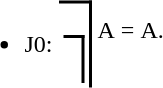<table>
<tr>
<td><br><ul><li>J0:</li></ul></td>
<td><br><table style="border-top: 2px solid black; border-right: 2px solid black;">
<tr>
<td><br><table style="border-top: 2px solid black; border-right: 2px solid black;">
<tr>
<td><br><table>
<tr>
<td></td>
</tr>
</table>
</td>
</tr>
</table>
</td>
</tr>
</table>
</td>
<td>A</td>
<td>=</td>
<td>A.</td>
</tr>
</table>
